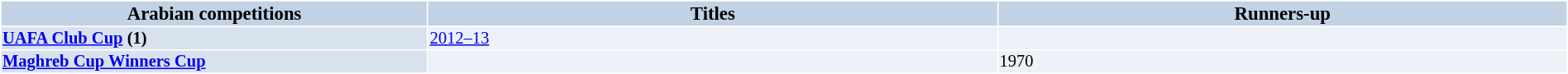<table width=100% style="background: #a4k5v9; border: 1px #aaa solid; border-collapse: collapse; border-color: white; color:black; font-size: 95%;" border="1" cellspacing="0">
<tr bgcolor="#c2d2e5">
<th width=27%><strong>Arabian competitions</strong></th>
<th width=36%><strong>Titles</strong></th>
<th width=36%><strong>Runners-up</strong></th>
</tr>
<tr style="font-size: 90%;">
</tr>
<tr style="font-size: 90%;">
<td bgcolor="#d8e2ee"><strong><a href='#'>UAFA Club Cup</a> (1)</strong></td>
<td bgcolor="#ecf1f7"><a href='#'>2012–13</a></td>
<td bgcolor="#ecf1f7"></td>
</tr>
<tr style="font-size: 90%;">
<td bgcolor="#d8e2ee"><strong><a href='#'>Maghreb Cup Winners Cup</a></strong></td>
<td bgcolor="#ecf1f7"></td>
<td bgcolor="#ecf1f7">1970</td>
</tr>
<tr style="font-size: 90%;">
</tr>
</table>
